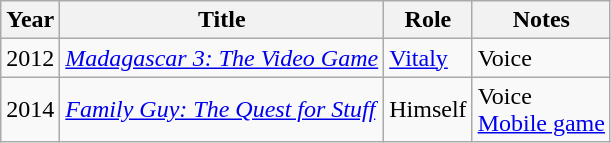<table class="wikitable sortable">
<tr>
<th>Year</th>
<th>Title</th>
<th>Role</th>
<th class="unsortable">Notes</th>
</tr>
<tr>
<td>2012</td>
<td><em><a href='#'>Madagascar 3: The Video Game</a></em></td>
<td><a href='#'>Vitaly</a></td>
<td>Voice</td>
</tr>
<tr>
<td>2014</td>
<td><em><a href='#'>Family Guy: The Quest for Stuff</a></em></td>
<td>Himself</td>
<td>Voice<br><a href='#'>Mobile game</a></td>
</tr>
</table>
